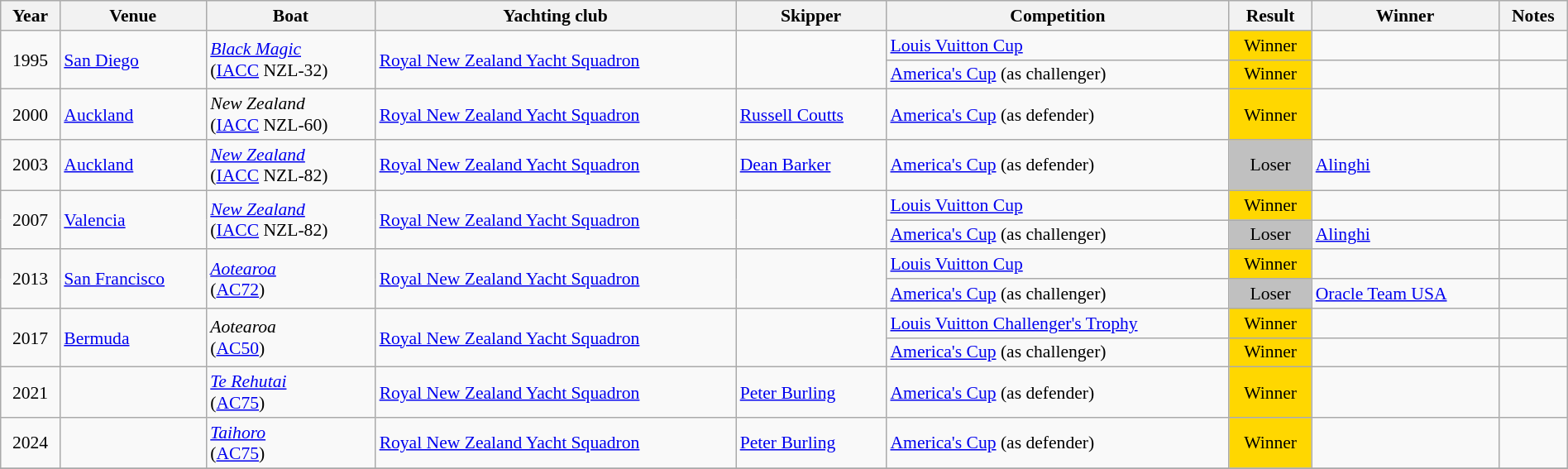<table class="wikitable" width=100% style="font-size:90%; text-align:left;">
<tr>
<th>Year</th>
<th>Venue</th>
<th>Boat</th>
<th>Yachting club</th>
<th>Skipper</th>
<th>Competition</th>
<th>Result</th>
<th>Winner</th>
<th>Notes</th>
</tr>
<tr>
<td align=center rowspan=2>1995</td>
<td rowspan=2> <a href='#'>San Diego</a></td>
<td rowspan=2><em><a href='#'>Black Magic</a></em><br>(<a href='#'>IACC</a> NZL-32)</td>
<td rowspan=2><a href='#'>Royal New Zealand Yacht Squadron</a></td>
<td rowspan=2></td>
<td><a href='#'>Louis Vuitton Cup</a></td>
<td align=center bgcolor=gold>Winner</td>
<td></td>
<td align=center></td>
</tr>
<tr>
<td><a href='#'>America's Cup</a> (as challenger)</td>
<td align=center bgcolor=gold>Winner</td>
<td></td>
<td align=center></td>
</tr>
<tr>
<td align=center>2000</td>
<td> <a href='#'>Auckland</a></td>
<td><em>New Zealand</em><br>(<a href='#'>IACC</a> NZL-60)</td>
<td><a href='#'>Royal New Zealand Yacht Squadron</a></td>
<td><a href='#'>Russell Coutts</a></td>
<td><a href='#'>America's Cup</a> (as defender)</td>
<td align=center bgcolor=gold>Winner</td>
<td></td>
<td align=center></td>
</tr>
<tr>
<td align=center>2003</td>
<td> <a href='#'>Auckland</a></td>
<td><em><a href='#'>New Zealand</a></em><br>(<a href='#'>IACC</a> NZL-82)</td>
<td><a href='#'>Royal New Zealand Yacht Squadron</a></td>
<td><a href='#'>Dean Barker</a></td>
<td><a href='#'>America's Cup</a> (as defender)</td>
<td align=center bgcolor=silver>Loser</td>
<td> <a href='#'>Alinghi</a></td>
<td align=center></td>
</tr>
<tr>
<td align=center rowspan=2>2007</td>
<td rowspan=2> <a href='#'>Valencia</a></td>
<td rowspan=2><em><a href='#'>New Zealand</a></em><br>(<a href='#'>IACC</a> NZL-82)</td>
<td rowspan=2><a href='#'>Royal New Zealand Yacht Squadron</a></td>
<td rowspan=2></td>
<td><a href='#'>Louis Vuitton Cup</a></td>
<td align=center bgcolor=gold>Winner</td>
<td></td>
<td align=center></td>
</tr>
<tr>
<td><a href='#'>America's Cup</a> (as challenger)</td>
<td align=center bgcolor=silver>Loser</td>
<td> <a href='#'>Alinghi</a></td>
<td align=center></td>
</tr>
<tr>
<td align=center rowspan=2>2013</td>
<td rowspan=2> <a href='#'>San Francisco</a></td>
<td rowspan=2><em><a href='#'>Aotearoa</a></em><br>(<a href='#'>AC72</a>)</td>
<td rowspan=2><a href='#'>Royal New Zealand Yacht Squadron</a></td>
<td rowspan=2></td>
<td><a href='#'>Louis Vuitton Cup</a></td>
<td align=center bgcolor=gold>Winner</td>
<td></td>
<td align=center></td>
</tr>
<tr>
<td><a href='#'>America's Cup</a> (as challenger)</td>
<td align=center bgcolor=silver>Loser</td>
<td> <a href='#'>Oracle Team USA</a></td>
<td align=center></td>
</tr>
<tr>
<td align=center rowspan=2>2017</td>
<td rowspan=2> <a href='#'>Bermuda</a></td>
<td rowspan=2><em>Aotearoa</em><br>(<a href='#'>AC50</a>)</td>
<td rowspan=2><a href='#'>Royal New Zealand Yacht Squadron</a></td>
<td rowspan=2></td>
<td><a href='#'>Louis Vuitton Challenger's Trophy</a></td>
<td align=center bgcolor=gold>Winner</td>
<td></td>
<td align=center></td>
</tr>
<tr>
<td><a href='#'>America's Cup</a> (as challenger)</td>
<td align=center bgcolor=gold>Winner</td>
<td></td>
<td align=center></td>
</tr>
<tr>
<td align=center>2021</td>
<td></td>
<td><em><a href='#'>Te Rehutai</a></em><br>(<a href='#'>AC75</a>)</td>
<td><a href='#'>Royal New Zealand Yacht Squadron</a></td>
<td><a href='#'>Peter Burling</a></td>
<td><a href='#'>America's Cup</a> (as defender)</td>
<td align=center bgcolor=gold>Winner</td>
<td></td>
<td align=center></td>
</tr>
<tr>
<td align=center>2024</td>
<td></td>
<td><em><a href='#'>Taihoro</a></em><br>(<a href='#'>AC75</a>)</td>
<td><a href='#'>Royal New Zealand Yacht Squadron</a></td>
<td><a href='#'>Peter Burling</a></td>
<td><a href='#'>America's Cup</a> (as defender)</td>
<td align=center bgcolor=gold>Winner</td>
<td></td>
<td align=center></td>
</tr>
<tr>
</tr>
</table>
